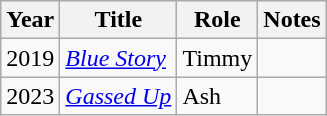<table class="wikitable sortable plainrowheaders">
<tr>
<th scope="col">Year</th>
<th scope="col">Title</th>
<th scope="col">Role</th>
<th scope="col" class="unsortable">Notes</th>
</tr>
<tr>
<td>2019</td>
<td><em><a href='#'>Blue Story</a></em></td>
<td>Timmy</td>
<td></td>
</tr>
<tr>
<td>2023</td>
<td><em><a href='#'>Gassed Up</a></em></td>
<td>Ash</td>
<td></td>
</tr>
</table>
